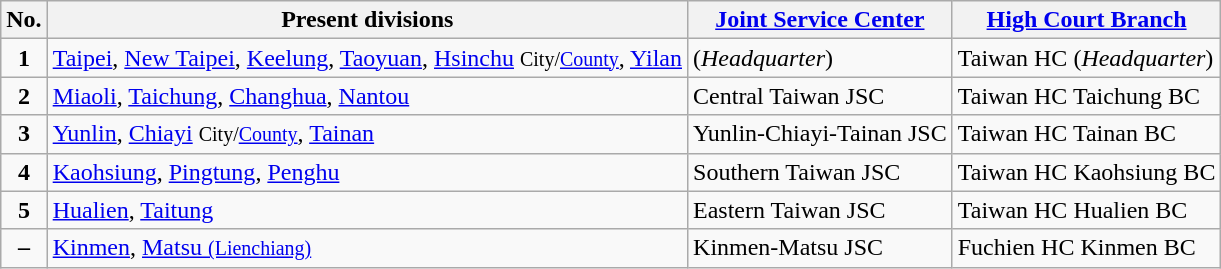<table class=wikitable>
<tr>
<th>No.</th>
<th>Present divisions</th>
<th><a href='#'>Joint Service Center</a></th>
<th><a href='#'>High Court Branch</a></th>
</tr>
<tr>
<td align=center><strong>1</strong></td>
<td><a href='#'>Taipei</a>, <a href='#'>New Taipei</a>, <a href='#'>Keelung</a>, <a href='#'>Taoyuan</a>, <a href='#'>Hsinchu</a> <small>City/<a href='#'>County</a></small>, <a href='#'>Yilan</a></td>
<td>(<em>Headquarter</em>)</td>
<td>Taiwan HC (<em>Headquarter</em>)</td>
</tr>
<tr>
<td align=center><strong>2</strong></td>
<td><a href='#'>Miaoli</a>, <a href='#'>Taichung</a>, <a href='#'>Changhua</a>, <a href='#'>Nantou</a></td>
<td>Central Taiwan JSC</td>
<td>Taiwan HC Taichung BC</td>
</tr>
<tr>
<td align=center><strong>3</strong></td>
<td><a href='#'>Yunlin</a>, <a href='#'>Chiayi</a> <small>City/<a href='#'>County</a></small>, <a href='#'>Tainan</a></td>
<td>Yunlin-Chiayi-Tainan JSC</td>
<td>Taiwan HC Tainan BC</td>
</tr>
<tr>
<td align=center><strong>4</strong></td>
<td><a href='#'>Kaohsiung</a>, <a href='#'>Pingtung</a>, <a href='#'>Penghu</a></td>
<td>Southern Taiwan JSC</td>
<td>Taiwan HC Kaohsiung BC</td>
</tr>
<tr>
<td align=center><strong>5</strong></td>
<td><a href='#'>Hualien</a>, <a href='#'>Taitung</a></td>
<td>Eastern Taiwan JSC</td>
<td>Taiwan HC Hualien BC</td>
</tr>
<tr>
<td align=center><strong>–</strong></td>
<td><a href='#'>Kinmen</a>, <a href='#'>Matsu <small>(Lienchiang)</small></a></td>
<td>Kinmen-Matsu JSC</td>
<td>Fuchien HC Kinmen BC</td>
</tr>
</table>
